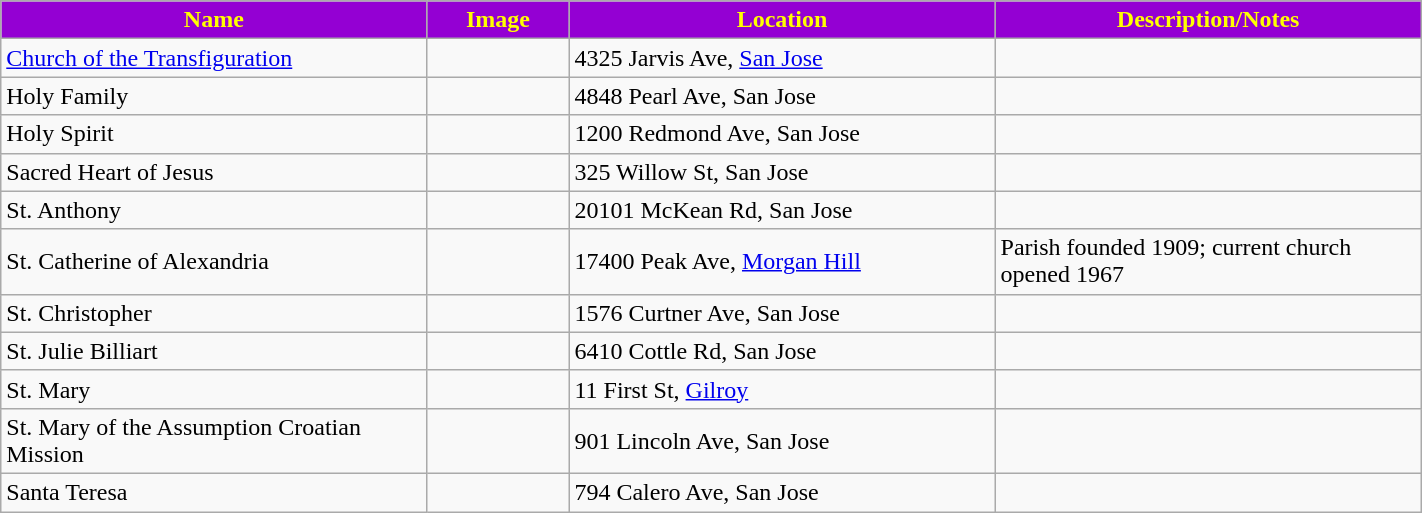<table class="wikitable sortable" style="width:75%">
<tr>
<th style="background:darkviolet; color:yellow;" width="30%"><strong>Name</strong></th>
<th style="background:darkviolet; color:yellow;" width="10%"><strong>Image</strong></th>
<th style="background:darkviolet; color:yellow;" width="30%"><strong>Location</strong></th>
<th style="background:darkviolet; color:yellow;" width="30"><strong>Description/Notes</strong></th>
</tr>
<tr>
<td><a href='#'>Church of the Transfiguration</a></td>
<td></td>
<td>4325 Jarvis Ave, <a href='#'>San Jose</a></td>
<td></td>
</tr>
<tr>
<td>Holy Family</td>
<td></td>
<td>4848 Pearl Ave, San Jose</td>
<td></td>
</tr>
<tr>
<td>Holy Spirit</td>
<td></td>
<td>1200 Redmond Ave, San Jose</td>
<td></td>
</tr>
<tr>
<td>Sacred Heart of Jesus</td>
<td></td>
<td>325 Willow St, San Jose</td>
<td></td>
</tr>
<tr>
<td>St. Anthony</td>
<td></td>
<td>20101 McKean Rd, San Jose</td>
<td></td>
</tr>
<tr>
<td>St. Catherine of Alexandria</td>
<td></td>
<td>17400 Peak Ave, <a href='#'>Morgan Hill</a></td>
<td>Parish founded 1909; current church opened 1967</td>
</tr>
<tr>
<td>St. Christopher</td>
<td></td>
<td>1576 Curtner Ave, San Jose</td>
<td></td>
</tr>
<tr>
<td>St. Julie Billiart</td>
<td></td>
<td>6410 Cottle Rd, San Jose</td>
<td></td>
</tr>
<tr>
<td>St. Mary</td>
<td></td>
<td>11 First St, <a href='#'>Gilroy</a></td>
<td></td>
</tr>
<tr>
<td>St. Mary of the Assumption Croatian Mission</td>
<td></td>
<td>901 Lincoln Ave, San Jose</td>
<td></td>
</tr>
<tr>
<td>Santa Teresa</td>
<td></td>
<td>794 Calero Ave, San Jose</td>
<td></td>
</tr>
</table>
